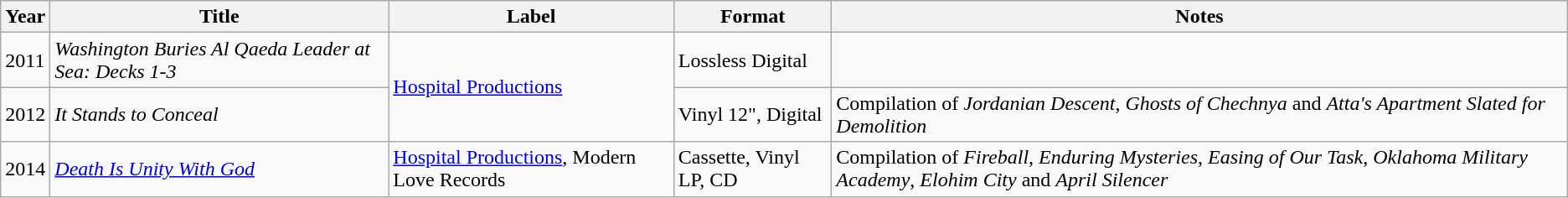<table class="wikitable">
<tr>
<th>Year</th>
<th>Title</th>
<th>Label</th>
<th>Format</th>
<th>Notes</th>
</tr>
<tr>
<td>2011</td>
<td><em>Washington Buries Al Qaeda Leader at Sea: Decks 1-3</em></td>
<td rowspan=2><a href='#'>Hospital Productions</a></td>
<td>Lossless Digital</td>
<td></td>
</tr>
<tr>
<td>2012</td>
<td><em>It Stands to Conceal</em></td>
<td>Vinyl 12", Digital</td>
<td>Compilation of <em>Jordanian Descent</em>, <em>Ghosts of Chechnya</em> and <em>Atta's Apartment Slated for Demolition</em></td>
</tr>
<tr>
<td>2014</td>
<td><em><a href='#'>Death Is Unity With God</a></em></td>
<td><a href='#'>Hospital Productions</a>, Modern Love Records</td>
<td>Cassette, Vinyl LP, CD</td>
<td>Compilation of <em>Fireball</em>, <em>Enduring Mysteries</em>, <em>Easing of Our Task</em>, <em>Oklahoma Military Academy</em>, <em>Elohim City</em> and <em>April Silencer</em></td>
</tr>
</table>
